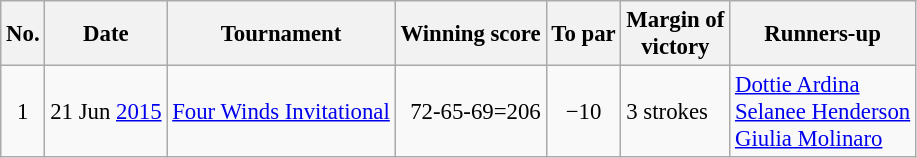<table class="wikitable" style="font-size:95%;">
<tr>
<th>No.</th>
<th>Date</th>
<th>Tournament</th>
<th>Winning score</th>
<th>To par</th>
<th>Margin of<br>victory</th>
<th>Runners-up</th>
</tr>
<tr>
<td align=center>1</td>
<td align=right>21 Jun <a href='#'>2015</a></td>
<td><a href='#'>Four Winds Invitational</a></td>
<td align=right>72-65-69=206</td>
<td align=center>−10</td>
<td>3 strokes</td>
<td> <a href='#'>Dottie Ardina</a><br> <a href='#'>Selanee Henderson</a><br> <a href='#'>Giulia Molinaro</a></td>
</tr>
</table>
